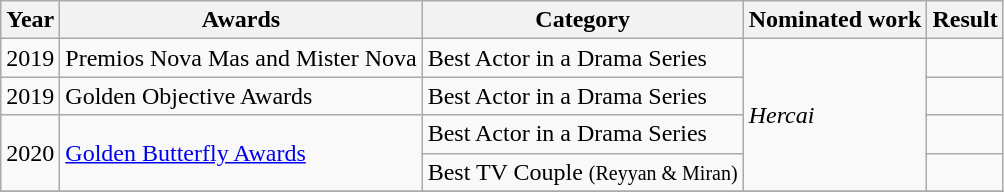<table class="wikitable">
<tr>
<th scope="col">Year</th>
<th scope="col">Awards</th>
<th>Category</th>
<th scope="col">Nominated work</th>
<th scope="col">Result</th>
</tr>
<tr>
<td>2019</td>
<td>Premios Nova Mas and Mister Nova</td>
<td>Best Actor in a Drama Series</td>
<td rowspan="4"><em>Hercai</em></td>
<td></td>
</tr>
<tr>
<td>2019</td>
<td>Golden Objective Awards</td>
<td>Best Actor in a Drama Series</td>
<td></td>
</tr>
<tr>
<td rowspan="2">2020</td>
<td rowspan="2"><a href='#'>Golden Butterfly Awards</a></td>
<td>Best Actor in a Drama Series</td>
<td></td>
</tr>
<tr>
<td>Best TV Couple <small>(Reyyan & Miran)</small></td>
<td></td>
</tr>
<tr>
</tr>
</table>
